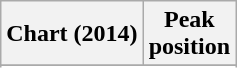<table class="wikitable sortable">
<tr>
<th>Chart (2014)</th>
<th>Peak<br>position</th>
</tr>
<tr>
</tr>
<tr>
</tr>
<tr>
</tr>
<tr>
</tr>
</table>
